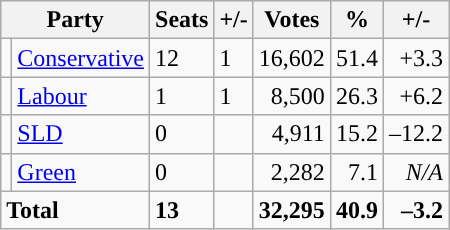<table class="wikitable sortable">
<tr>
<th colspan="2">Party</th>
<th>Seats</th>
<th>+/-</th>
<th>Votes</th>
<th>%</th>
<th>+/-</th>
</tr>
<tr>
<td style="background-color: "></td>
<td><a href='#'>Conservative</a></td>
<td>12</td>
<td> 1</td>
<td style="text-align:right;">16,602</td>
<td style="text-align:right;">51.4</td>
<td style="text-align:right;">+3.3</td>
</tr>
<tr>
<td style="background-color: "></td>
<td><a href='#'>Labour</a></td>
<td>1</td>
<td> 1</td>
<td style="text-align:right;">8,500</td>
<td style="text-align:right;">26.3</td>
<td style="text-align:right;">+6.2</td>
</tr>
<tr>
<td style="background-color: "></td>
<td><a href='#'>SLD</a></td>
<td>0</td>
<td></td>
<td style="text-align:right;">4,911</td>
<td style="text-align:right;">15.2</td>
<td style="text-align:right;">–12.2</td>
</tr>
<tr>
<td style="background-color: "></td>
<td><a href='#'>Green</a></td>
<td>0</td>
<td></td>
<td style="text-align:right;">2,282</td>
<td style="text-align:right;">7.1</td>
<td style="text-align:right;"><em>N/A</em></td>
</tr>
<tr>
<td colspan="2"><strong>Total</strong></td>
<td><strong>13</strong></td>
<td></td>
<td style="text-align:right;"><strong>32,295</strong></td>
<td style="text-align:right;"><strong>40.9</strong></td>
<td style="text-align:right;"><strong>–3.2</strong></td>
</tr>
</table>
